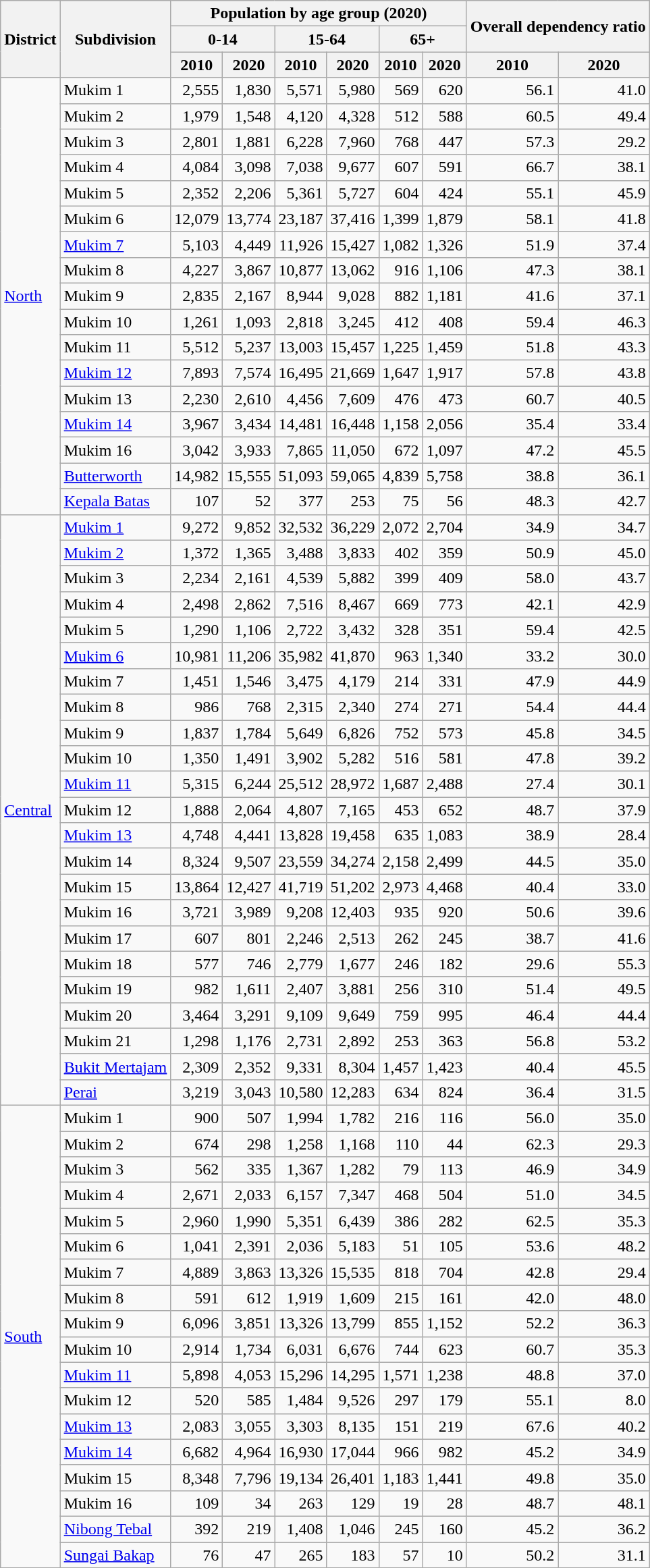<table class="wikitable sortable mw-collapsible">
<tr>
<th rowspan="3">District</th>
<th rowspan="3">Subdivision</th>
<th colspan="6">Population by age group (2020)</th>
<th colspan="2" rowspan="2">Overall dependency ratio</th>
</tr>
<tr>
<th colspan="2">0-14</th>
<th colspan="2">15-64</th>
<th colspan="2">65+</th>
</tr>
<tr>
<th>2010</th>
<th>2020</th>
<th>2010</th>
<th>2020</th>
<th>2010</th>
<th>2020</th>
<th>2010</th>
<th>2020</th>
</tr>
<tr>
<td rowspan="17"><a href='#'>North</a></td>
<td>Mukim 1</td>
<td align="right">2,555</td>
<td align="right">1,830</td>
<td align="right">5,571</td>
<td align="right">5,980</td>
<td align="right">569</td>
<td align="right">620</td>
<td align="right">56.1</td>
<td align="right">41.0</td>
</tr>
<tr>
<td>Mukim 2</td>
<td align="right">1,979</td>
<td align="right">1,548</td>
<td align="right">4,120</td>
<td align="right">4,328</td>
<td align="right">512</td>
<td align="right">588</td>
<td align="right">60.5</td>
<td align="right">49.4</td>
</tr>
<tr>
<td>Mukim 3</td>
<td align="right">2,801</td>
<td align="right">1,881</td>
<td align="right">6,228</td>
<td align="right">7,960</td>
<td align="right">768</td>
<td align="right">447</td>
<td align="right">57.3</td>
<td align="right">29.2</td>
</tr>
<tr>
<td>Mukim 4</td>
<td align="right">4,084</td>
<td align="right">3,098</td>
<td align="right">7,038</td>
<td align="right">9,677</td>
<td align="right">607</td>
<td align="right">591</td>
<td align="right">66.7</td>
<td align="right">38.1</td>
</tr>
<tr>
<td>Mukim 5</td>
<td align="right">2,352</td>
<td align="right">2,206</td>
<td align="right">5,361</td>
<td align="right">5,727</td>
<td align="right">604</td>
<td align="right">424</td>
<td align="right">55.1</td>
<td align="right">45.9</td>
</tr>
<tr>
<td>Mukim 6</td>
<td align="right">12,079</td>
<td align="right">13,774</td>
<td align="right">23,187</td>
<td align="right">37,416</td>
<td align="right">1,399</td>
<td align="right">1,879</td>
<td align="right">58.1</td>
<td align="right">41.8</td>
</tr>
<tr>
<td><a href='#'>Mukim 7</a></td>
<td align="right">5,103</td>
<td align="right">4,449</td>
<td align="right">11,926</td>
<td align="right">15,427</td>
<td align="right">1,082</td>
<td align="right">1,326</td>
<td align="right">51.9</td>
<td align="right">37.4</td>
</tr>
<tr>
<td>Mukim 8</td>
<td align="right">4,227</td>
<td align="right">3,867</td>
<td align="right">10,877</td>
<td align="right">13,062</td>
<td align="right">916</td>
<td align="right">1,106</td>
<td align="right">47.3</td>
<td align="right">38.1</td>
</tr>
<tr>
<td>Mukim 9</td>
<td align="right">2,835</td>
<td align="right">2,167</td>
<td align="right">8,944</td>
<td align="right">9,028</td>
<td align="right">882</td>
<td align="right">1,181</td>
<td align="right">41.6</td>
<td align="right">37.1</td>
</tr>
<tr>
<td>Mukim 10</td>
<td align="right">1,261</td>
<td align="right">1,093</td>
<td align="right">2,818</td>
<td align="right">3,245</td>
<td align="right">412</td>
<td align="right">408</td>
<td align="right">59.4</td>
<td align="right">46.3</td>
</tr>
<tr>
<td>Mukim 11</td>
<td align="right">5,512</td>
<td align="right">5,237</td>
<td align="right">13,003</td>
<td align="right">15,457</td>
<td align="right">1,225</td>
<td align="right">1,459</td>
<td align="right">51.8</td>
<td align="right">43.3</td>
</tr>
<tr>
<td><a href='#'>Mukim 12</a></td>
<td align="right">7,893</td>
<td align="right">7,574</td>
<td align="right">16,495</td>
<td align="right">21,669</td>
<td align="right">1,647</td>
<td align="right">1,917</td>
<td align="right">57.8</td>
<td align="right">43.8</td>
</tr>
<tr>
<td>Mukim 13</td>
<td align="right">2,230</td>
<td align="right">2,610</td>
<td align="right">4,456</td>
<td align="right">7,609</td>
<td align="right">476</td>
<td align="right">473</td>
<td align="right">60.7</td>
<td align="right">40.5</td>
</tr>
<tr>
<td><a href='#'>Mukim 14</a></td>
<td align="right">3,967</td>
<td align="right">3,434</td>
<td align="right">14,481</td>
<td align="right">16,448</td>
<td align="right">1,158</td>
<td align="right">2,056</td>
<td align="right">35.4</td>
<td align="right">33.4</td>
</tr>
<tr>
<td>Mukim 16</td>
<td align="right">3,042</td>
<td align="right">3,933</td>
<td align="right">7,865</td>
<td align="right">11,050</td>
<td align="right">672</td>
<td align="right">1,097</td>
<td align="right">47.2</td>
<td align="right">45.5</td>
</tr>
<tr>
<td><a href='#'>Butterworth</a></td>
<td align="right">14,982</td>
<td align="right">15,555</td>
<td align="right">51,093</td>
<td align="right">59,065</td>
<td align="right">4,839</td>
<td align="right">5,758</td>
<td align="right">38.8</td>
<td align="right">36.1</td>
</tr>
<tr>
<td><a href='#'>Kepala Batas</a></td>
<td align="right">107</td>
<td align="right">52</td>
<td align="right">377</td>
<td align="right">253</td>
<td align="right">75</td>
<td align="right">56</td>
<td align="right">48.3</td>
<td align="right">42.7</td>
</tr>
<tr>
<td rowspan="23"><a href='#'>Central</a></td>
<td><a href='#'>Mukim 1</a></td>
<td align="right">9,272</td>
<td align="right">9,852</td>
<td align="right">32,532</td>
<td align="right">36,229</td>
<td align="right">2,072</td>
<td align="right">2,704</td>
<td align="right">34.9</td>
<td align="right">34.7</td>
</tr>
<tr>
<td><a href='#'>Mukim 2</a></td>
<td align="right">1,372</td>
<td align="right">1,365</td>
<td align="right">3,488</td>
<td align="right">3,833</td>
<td align="right">402</td>
<td align="right">359</td>
<td align="right">50.9</td>
<td align="right">45.0</td>
</tr>
<tr>
<td>Mukim 3</td>
<td align="right">2,234</td>
<td align="right">2,161</td>
<td align="right">4,539</td>
<td align="right">5,882</td>
<td align="right">399</td>
<td align="right">409</td>
<td align="right">58.0</td>
<td align="right">43.7</td>
</tr>
<tr>
<td>Mukim 4</td>
<td align="right">2,498</td>
<td align="right">2,862</td>
<td align="right">7,516</td>
<td align="right">8,467</td>
<td align="right">669</td>
<td align="right">773</td>
<td align="right">42.1</td>
<td align="right">42.9</td>
</tr>
<tr>
<td>Mukim 5</td>
<td align="right">1,290</td>
<td align="right">1,106</td>
<td align="right">2,722</td>
<td align="right">3,432</td>
<td align="right">328</td>
<td align="right">351</td>
<td align="right">59.4</td>
<td align="right">42.5</td>
</tr>
<tr>
<td><a href='#'>Mukim 6</a></td>
<td align="right">10,981</td>
<td align="right">11,206</td>
<td align="right">35,982</td>
<td align="right">41,870</td>
<td align="right">963</td>
<td align="right">1,340</td>
<td align="right">33.2</td>
<td align="right">30.0</td>
</tr>
<tr>
<td>Mukim 7</td>
<td align="right">1,451</td>
<td align="right">1,546</td>
<td align="right">3,475</td>
<td align="right">4,179</td>
<td align="right">214</td>
<td align="right">331</td>
<td align="right">47.9</td>
<td align="right">44.9</td>
</tr>
<tr>
<td>Mukim 8</td>
<td align="right">986</td>
<td align="right">768</td>
<td align="right">2,315</td>
<td align="right">2,340</td>
<td align="right">274</td>
<td align="right">271</td>
<td align="right">54.4</td>
<td align="right">44.4</td>
</tr>
<tr>
<td>Mukim 9</td>
<td align="right">1,837</td>
<td align="right">1,784</td>
<td align="right">5,649</td>
<td align="right">6,826</td>
<td align="right">752</td>
<td align="right">573</td>
<td align="right">45.8</td>
<td align="right">34.5</td>
</tr>
<tr>
<td>Mukim 10</td>
<td align="right">1,350</td>
<td align="right">1,491</td>
<td align="right">3,902</td>
<td align="right">5,282</td>
<td align="right">516</td>
<td align="right">581</td>
<td align="right">47.8</td>
<td align="right">39.2</td>
</tr>
<tr>
<td><a href='#'>Mukim 11</a></td>
<td align="right">5,315</td>
<td align="right">6,244</td>
<td align="right">25,512</td>
<td align="right">28,972</td>
<td align="right">1,687</td>
<td align="right">2,488</td>
<td align="right">27.4</td>
<td align="right">30.1</td>
</tr>
<tr>
<td>Mukim 12</td>
<td align="right">1,888</td>
<td align="right">2,064</td>
<td align="right">4,807</td>
<td align="right">7,165</td>
<td align="right">453</td>
<td align="right">652</td>
<td align="right">48.7</td>
<td align="right">37.9</td>
</tr>
<tr>
<td><a href='#'>Mukim 13</a></td>
<td align="right">4,748</td>
<td align="right">4,441</td>
<td align="right">13,828</td>
<td align="right">19,458</td>
<td align="right">635</td>
<td align="right">1,083</td>
<td align="right">38.9</td>
<td align="right">28.4</td>
</tr>
<tr>
<td>Mukim 14</td>
<td align="right">8,324</td>
<td align="right">9,507</td>
<td align="right">23,559</td>
<td align="right">34,274</td>
<td align="right">2,158</td>
<td align="right">2,499</td>
<td align="right">44.5</td>
<td align="right">35.0</td>
</tr>
<tr>
<td>Mukim 15</td>
<td align="right">13,864</td>
<td align="right">12,427</td>
<td align="right">41,719</td>
<td align="right">51,202</td>
<td align="right">2,973</td>
<td align="right">4,468</td>
<td align="right">40.4</td>
<td align="right">33.0</td>
</tr>
<tr>
<td>Mukim 16</td>
<td align="right">3,721</td>
<td align="right">3,989</td>
<td align="right">9,208</td>
<td align="right">12,403</td>
<td align="right">935</td>
<td align="right">920</td>
<td align="right">50.6</td>
<td align="right">39.6</td>
</tr>
<tr>
<td>Mukim 17</td>
<td align="right">607</td>
<td align="right">801</td>
<td align="right">2,246</td>
<td align="right">2,513</td>
<td align="right">262</td>
<td align="right">245</td>
<td align="right">38.7</td>
<td align="right">41.6</td>
</tr>
<tr>
<td>Mukim 18</td>
<td align="right">577</td>
<td align="right">746</td>
<td align="right">2,779</td>
<td align="right">1,677</td>
<td align="right">246</td>
<td align="right">182</td>
<td align="right">29.6</td>
<td align="right">55.3</td>
</tr>
<tr>
<td>Mukim 19</td>
<td align="right">982</td>
<td align="right">1,611</td>
<td align="right">2,407</td>
<td align="right">3,881</td>
<td align="right">256</td>
<td align="right">310</td>
<td align="right">51.4</td>
<td align="right">49.5</td>
</tr>
<tr>
<td>Mukim 20</td>
<td align="right">3,464</td>
<td align="right">3,291</td>
<td align="right">9,109</td>
<td align="right">9,649</td>
<td align="right">759</td>
<td align="right">995</td>
<td align="right">46.4</td>
<td align="right">44.4</td>
</tr>
<tr>
<td>Mukim 21</td>
<td align="right">1,298</td>
<td align="right">1,176</td>
<td align="right">2,731</td>
<td align="right">2,892</td>
<td align="right">253</td>
<td align="right">363</td>
<td align="right">56.8</td>
<td align="right">53.2</td>
</tr>
<tr>
<td><a href='#'>Bukit Mertajam</a></td>
<td align="right">2,309</td>
<td align="right">2,352</td>
<td align="right">9,331</td>
<td align="right">8,304</td>
<td align="right">1,457</td>
<td align="right">1,423</td>
<td align="right">40.4</td>
<td align="right">45.5</td>
</tr>
<tr>
<td><a href='#'>Perai</a></td>
<td align="right">3,219</td>
<td align="right">3,043</td>
<td align="right">10,580</td>
<td align="right">12,283</td>
<td align="right">634</td>
<td align="right">824</td>
<td align="right">36.4</td>
<td align="right">31.5</td>
</tr>
<tr>
<td rowspan="18"><a href='#'>South</a></td>
<td>Mukim 1</td>
<td align="right">900</td>
<td align="right">507</td>
<td align="right">1,994</td>
<td align="right">1,782</td>
<td align="right">216</td>
<td align="right">116</td>
<td align="right">56.0</td>
<td align="right">35.0</td>
</tr>
<tr>
<td>Mukim 2</td>
<td align="right">674</td>
<td align="right">298</td>
<td align="right">1,258</td>
<td align="right">1,168</td>
<td align="right">110</td>
<td align="right">44</td>
<td align="right">62.3</td>
<td align="right">29.3</td>
</tr>
<tr>
<td>Mukim 3</td>
<td align="right">562</td>
<td align="right">335</td>
<td align="right">1,367</td>
<td align="right">1,282</td>
<td align="right">79</td>
<td align="right">113</td>
<td align="right">46.9</td>
<td align="right">34.9</td>
</tr>
<tr>
<td>Mukim 4</td>
<td align="right">2,671</td>
<td align="right">2,033</td>
<td align="right">6,157</td>
<td align="right">7,347</td>
<td align="right">468</td>
<td align="right">504</td>
<td align="right">51.0</td>
<td align="right">34.5</td>
</tr>
<tr>
<td>Mukim 5</td>
<td align="right">2,960</td>
<td align="right">1,990</td>
<td align="right">5,351</td>
<td align="right">6,439</td>
<td align="right">386</td>
<td align="right">282</td>
<td align="right">62.5</td>
<td align="right">35.3</td>
</tr>
<tr>
<td>Mukim 6</td>
<td align="right">1,041</td>
<td align="right">2,391</td>
<td align="right">2,036</td>
<td align="right">5,183</td>
<td align="right">51</td>
<td align="right">105</td>
<td align="right">53.6</td>
<td align="right">48.2</td>
</tr>
<tr>
<td>Mukim 7</td>
<td align="right">4,889</td>
<td align="right">3,863</td>
<td align="right">13,326</td>
<td align="right">15,535</td>
<td align="right">818</td>
<td align="right">704</td>
<td align="right">42.8</td>
<td align="right">29.4</td>
</tr>
<tr>
<td>Mukim 8</td>
<td align="right">591</td>
<td align="right">612</td>
<td align="right">1,919</td>
<td align="right">1,609</td>
<td align="right">215</td>
<td align="right">161</td>
<td align="right">42.0</td>
<td align="right">48.0</td>
</tr>
<tr>
<td>Mukim 9</td>
<td align="right">6,096</td>
<td align="right">3,851</td>
<td align="right">13,326</td>
<td align="right">13,799</td>
<td align="right">855</td>
<td align="right">1,152</td>
<td align="right">52.2</td>
<td align="right">36.3</td>
</tr>
<tr>
<td>Mukim 10</td>
<td align="right">2,914</td>
<td align="right">1,734</td>
<td align="right">6,031</td>
<td align="right">6,676</td>
<td align="right">744</td>
<td align="right">623</td>
<td align="right">60.7</td>
<td align="right">35.3</td>
</tr>
<tr>
<td><a href='#'>Mukim 11</a></td>
<td align="right">5,898</td>
<td align="right">4,053</td>
<td align="right">15,296</td>
<td align="right">14,295</td>
<td align="right">1,571</td>
<td align="right">1,238</td>
<td align="right">48.8</td>
<td align="right">37.0</td>
</tr>
<tr>
<td>Mukim 12</td>
<td align="right">520</td>
<td align="right">585</td>
<td align="right">1,484</td>
<td align="right">9,526</td>
<td align="right">297</td>
<td align="right">179</td>
<td align="right">55.1</td>
<td align="right">8.0</td>
</tr>
<tr>
<td><a href='#'>Mukim 13</a></td>
<td align="right">2,083</td>
<td align="right">3,055</td>
<td align="right">3,303</td>
<td align="right">8,135</td>
<td align="right">151</td>
<td align="right">219</td>
<td align="right">67.6</td>
<td align="right">40.2</td>
</tr>
<tr>
<td><a href='#'>Mukim 14</a></td>
<td align="right">6,682</td>
<td align="right">4,964</td>
<td align="right">16,930</td>
<td align="right">17,044</td>
<td align="right">966</td>
<td align="right">982</td>
<td align="right">45.2</td>
<td align="right">34.9</td>
</tr>
<tr>
<td>Mukim 15</td>
<td align="right">8,348</td>
<td align="right">7,796</td>
<td align="right">19,134</td>
<td align="right">26,401</td>
<td align="right">1,183</td>
<td align="right">1,441</td>
<td align="right">49.8</td>
<td align="right">35.0</td>
</tr>
<tr>
<td>Mukim 16</td>
<td align="right">109</td>
<td align="right">34</td>
<td align="right">263</td>
<td align="right">129</td>
<td align="right">19</td>
<td align="right">28</td>
<td align="right">48.7</td>
<td align="right">48.1</td>
</tr>
<tr>
<td><a href='#'>Nibong Tebal</a></td>
<td align="right">392</td>
<td align="right">219</td>
<td align="right">1,408</td>
<td align="right">1,046</td>
<td align="right">245</td>
<td align="right">160</td>
<td align="right">45.2</td>
<td align="right">36.2</td>
</tr>
<tr>
<td><a href='#'>Sungai Bakap</a></td>
<td align="right">76</td>
<td align="right">47</td>
<td align="right">265</td>
<td align="right">183</td>
<td align="right">57</td>
<td align="right">10</td>
<td align="right">50.2</td>
<td align="right">31.1</td>
</tr>
</table>
